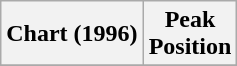<table class="wikitable sortable">
<tr>
<th>Chart (1996)</th>
<th>Peak<br>Position</th>
</tr>
<tr>
</tr>
</table>
